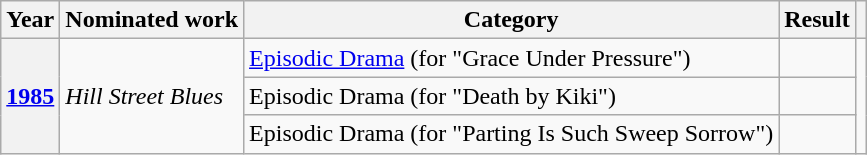<table class="wikitable sortable plainrowheaders">
<tr>
<th scope="col" class="unsortable">Year</th>
<th scope="col" class="unsortable">Nominated work</th>
<th scope="col">Category</th>
<th scope="col">Result</th>
<th scope="col" class="unsortable"></th>
</tr>
<tr>
<th scope="row" rowspan="3"><a href='#'>1985</a></th>
<td rowspan="3"><em>Hill Street Blues</em></td>
<td><a href='#'>Episodic Drama</a> (for "Grace Under Pressure")</td>
<td></td>
<td style="text-align:center" rowspan="3"></td>
</tr>
<tr>
<td>Episodic Drama (for "Death by Kiki")</td>
<td></td>
</tr>
<tr>
<td>Episodic Drama (for "Parting Is Such Sweep Sorrow")</td>
<td></td>
</tr>
</table>
